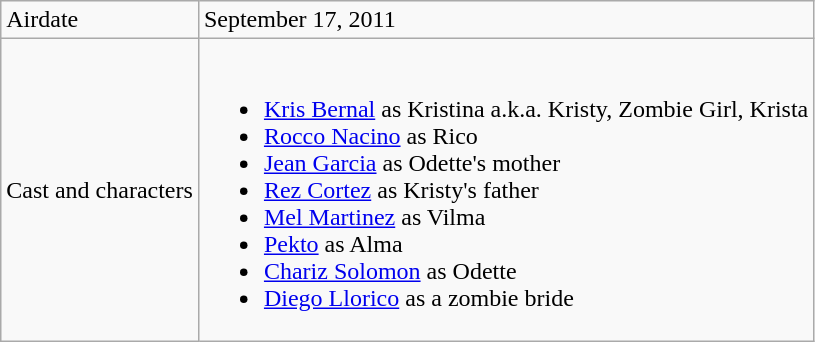<table class="wikitable">
<tr>
<td>Airdate</td>
<td>September 17, 2011</td>
</tr>
<tr>
<td>Cast and characters</td>
<td><br><ul><li><a href='#'>Kris Bernal</a> as Kristina a.k.a. Kristy, Zombie Girl, Krista</li><li><a href='#'>Rocco Nacino</a> as Rico</li><li><a href='#'>Jean Garcia</a> as Odette's mother</li><li><a href='#'>Rez Cortez</a> as Kristy's father</li><li><a href='#'>Mel Martinez</a> as Vilma</li><li><a href='#'>Pekto</a> as Alma</li><li><a href='#'>Chariz Solomon</a> as Odette</li><li><a href='#'>Diego Llorico</a> as a zombie bride</li></ul></td>
</tr>
</table>
